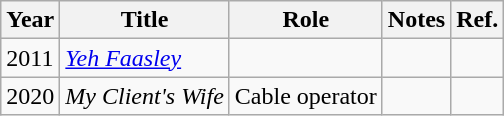<table class="wikitable sortable">
<tr>
<th>Year</th>
<th>Title</th>
<th>Role</th>
<th class="unsortable">Notes</th>
<th class="unsortable">Ref.</th>
</tr>
<tr>
<td>2011</td>
<td><em><a href='#'>Yeh Faasley</a></em></td>
<td></td>
<td></td>
<td></td>
</tr>
<tr>
<td>2020</td>
<td><em>My Client's Wife</em></td>
<td>Cable operator</td>
<td></td>
<td></td>
</tr>
</table>
